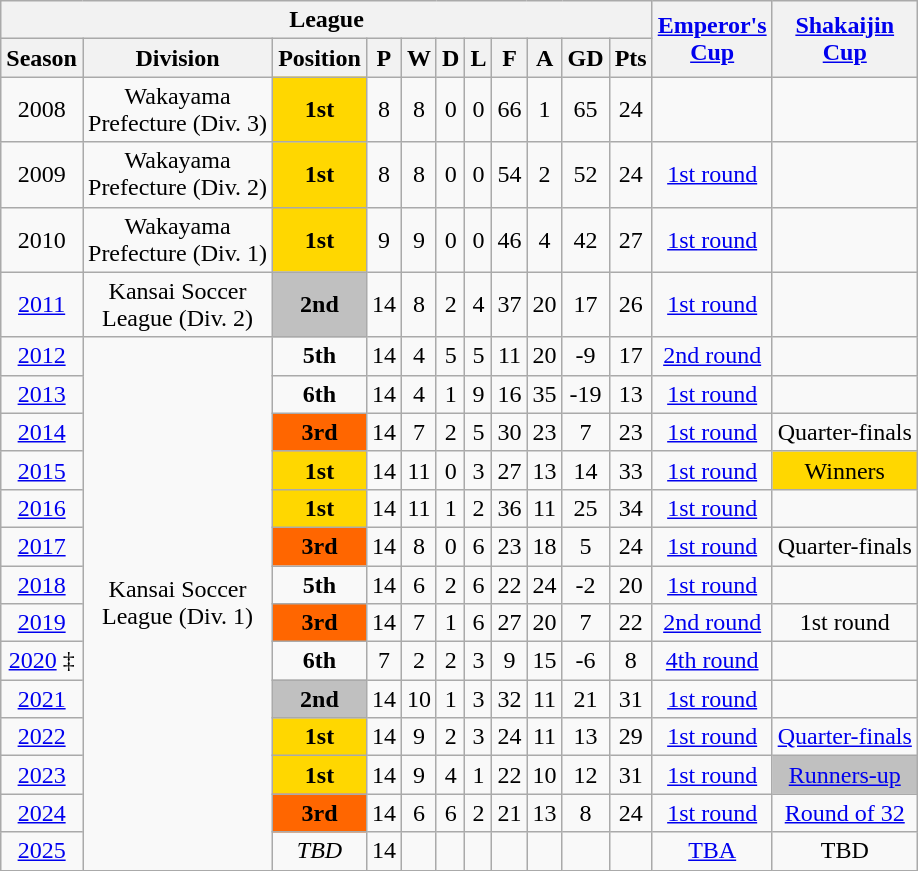<table class="wikitable" style="text-align:center;">
<tr>
<th colspan="11">League</th>
<th rowspan="2"><a href='#'>Emperor's<br>Cup</a></th>
<th rowspan="2"><a href='#'>Shakaijin<br>Cup</a></th>
</tr>
<tr>
<th>Season</th>
<th>Division</th>
<th>Position</th>
<th>P</th>
<th>W</th>
<th>D</th>
<th>L</th>
<th>F</th>
<th>A</th>
<th>GD</th>
<th>Pts</th>
</tr>
<tr>
<td>2008</td>
<td>Wakayama<br>Prefecture (Div. 3)</td>
<td bgcolor=gold><strong>1st</strong></td>
<td>8</td>
<td>8</td>
<td>0</td>
<td>0</td>
<td>66</td>
<td>1</td>
<td>65</td>
<td>24</td>
<td></td>
<td></td>
</tr>
<tr>
<td>2009</td>
<td>Wakayama<br>Prefecture (Div. 2)</td>
<td bgcolor=gold><strong>1st</strong></td>
<td>8</td>
<td>8</td>
<td>0</td>
<td>0</td>
<td>54</td>
<td>2</td>
<td>52</td>
<td>24</td>
<td><a href='#'>1st round</a></td>
<td></td>
</tr>
<tr>
<td>2010</td>
<td>Wakayama<br>Prefecture (Div. 1)</td>
<td bgcolor=gold><strong>1st</strong></td>
<td>9</td>
<td>9</td>
<td>0</td>
<td>0</td>
<td>46</td>
<td>4</td>
<td>42</td>
<td>27</td>
<td><a href='#'>1st round</a></td>
<td></td>
</tr>
<tr>
<td><a href='#'>2011</a></td>
<td>Kansai Soccer<br>League (Div. 2)</td>
<td bgcolor=silver><strong>2nd</strong></td>
<td>14</td>
<td>8</td>
<td>2</td>
<td>4</td>
<td>37</td>
<td>20</td>
<td>17</td>
<td>26</td>
<td><a href='#'>1st round</a></td>
<td></td>
</tr>
<tr>
<td><a href='#'>2012</a></td>
<td rowspan="14">Kansai Soccer<br>League (Div. 1)</td>
<td><strong>5th</strong></td>
<td>14</td>
<td>4</td>
<td>5</td>
<td>5</td>
<td>11</td>
<td>20</td>
<td>-9</td>
<td>17</td>
<td><a href='#'>2nd round</a></td>
<td></td>
</tr>
<tr>
<td><a href='#'>2013</a></td>
<td><strong>6th</strong></td>
<td>14</td>
<td>4</td>
<td>1</td>
<td>9</td>
<td>16</td>
<td>35</td>
<td>-19</td>
<td>13</td>
<td><a href='#'>1st round</a></td>
<td></td>
</tr>
<tr>
<td><a href='#'>2014</a></td>
<td bgcolor=ff6600><strong>3rd</strong></td>
<td>14</td>
<td>7</td>
<td>2</td>
<td>5</td>
<td>30</td>
<td>23</td>
<td>7</td>
<td>23</td>
<td><a href='#'>1st round</a></td>
<td>Quarter-finals</td>
</tr>
<tr>
<td><a href='#'>2015</a></td>
<td bgcolor=gold><strong>1st</strong></td>
<td>14</td>
<td>11</td>
<td>0</td>
<td>3</td>
<td>27</td>
<td>13</td>
<td>14</td>
<td>33</td>
<td><a href='#'>1st round</a></td>
<td bgcolor=gold>Winners</td>
</tr>
<tr>
<td><a href='#'>2016</a></td>
<td bgcolor=gold><strong>1st</strong></td>
<td>14</td>
<td>11</td>
<td>1</td>
<td>2</td>
<td>36</td>
<td>11</td>
<td>25</td>
<td>34</td>
<td><a href='#'>1st round</a></td>
<td></td>
</tr>
<tr>
<td><a href='#'>2017</a></td>
<td bgcolor=ff6600><strong>3rd</strong></td>
<td>14</td>
<td>8</td>
<td>0</td>
<td>6</td>
<td>23</td>
<td>18</td>
<td>5</td>
<td>24</td>
<td><a href='#'>1st round</a></td>
<td>Quarter-finals</td>
</tr>
<tr>
<td><a href='#'>2018</a></td>
<td><strong>5th</strong></td>
<td>14</td>
<td>6</td>
<td>2</td>
<td>6</td>
<td>22</td>
<td>24</td>
<td>-2</td>
<td>20</td>
<td><a href='#'>1st round</a></td>
<td></td>
</tr>
<tr>
<td><a href='#'>2019</a></td>
<td bgcolor=ff6600><strong>3rd</strong></td>
<td>14</td>
<td>7</td>
<td>1</td>
<td>6</td>
<td>27</td>
<td>20</td>
<td>7</td>
<td>22</td>
<td><a href='#'>2nd round</a></td>
<td>1st round</td>
</tr>
<tr>
<td><a href='#'>2020</a> ‡</td>
<td><strong>6th</strong></td>
<td>7</td>
<td>2</td>
<td>2</td>
<td>3</td>
<td>9</td>
<td>15</td>
<td>-6</td>
<td>8</td>
<td><a href='#'>4th round</a></td>
<td></td>
</tr>
<tr>
<td><a href='#'>2021</a></td>
<td bgcolor=silver><strong>2nd</strong></td>
<td>14</td>
<td>10</td>
<td>1</td>
<td>3</td>
<td>32</td>
<td>11</td>
<td>21</td>
<td>31</td>
<td><a href='#'>1st round</a></td>
<td></td>
</tr>
<tr>
<td><a href='#'>2022</a></td>
<td bgcolor=gold><strong>1st</strong></td>
<td>14</td>
<td>9</td>
<td>2</td>
<td>3</td>
<td>24</td>
<td>11</td>
<td>13</td>
<td>29</td>
<td><a href='#'>1st round</a></td>
<td><a href='#'>Quarter-finals</a></td>
</tr>
<tr>
<td><a href='#'>2023</a></td>
<td bgcolor=gold><strong>1st</strong></td>
<td>14</td>
<td>9</td>
<td>4</td>
<td>1</td>
<td>22</td>
<td>10</td>
<td>12</td>
<td>31</td>
<td><a href='#'>1st round</a></td>
<td bgcolor=silver><a href='#'>Runners-up</a></td>
</tr>
<tr>
<td><a href='#'>2024</a></td>
<td bgcolor=ff6600><strong>3rd</strong></td>
<td>14</td>
<td>6</td>
<td>6</td>
<td>2</td>
<td>21</td>
<td>13</td>
<td>8</td>
<td>24</td>
<td><a href='#'>1st round</a></td>
<td><a href='#'>Round of 32</a></td>
</tr>
<tr>
<td><a href='#'>2025</a></td>
<td><em>TBD</em></td>
<td>14</td>
<td></td>
<td></td>
<td></td>
<td></td>
<td></td>
<td></td>
<td></td>
<td><a href='#'>TBA</a></td>
<td>TBD</td>
</tr>
<tr>
</tr>
</table>
